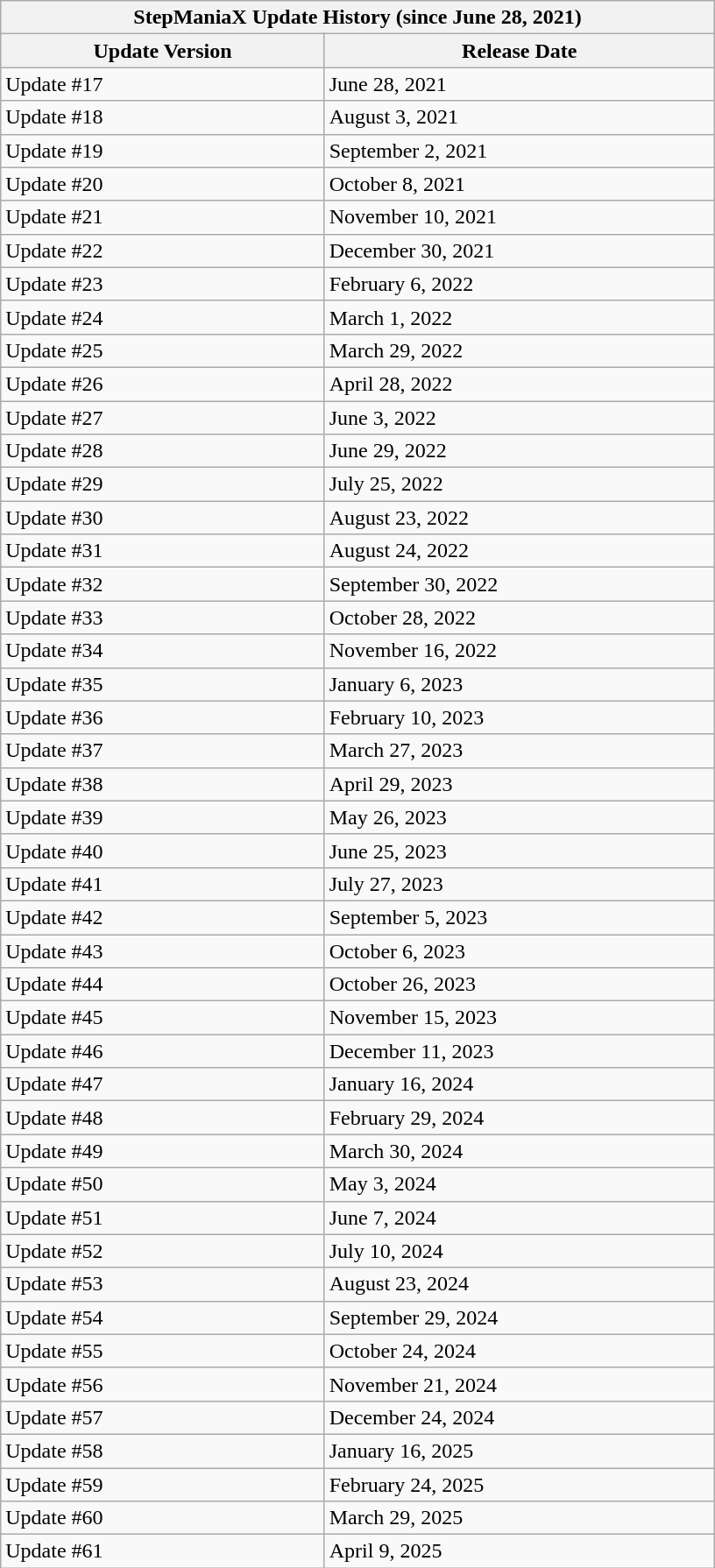<table role="presentation" class="wikitable mw-collapsible mw-collapsed" style="min-width:34em;">
<tr>
<th colspan="2">StepManiaX Update History (since June 28, 2021)</th>
</tr>
<tr>
<th>Update Version</th>
<th>Release Date</th>
</tr>
<tr>
<td>Update #17</td>
<td>June 28, 2021</td>
</tr>
<tr>
<td>Update #18</td>
<td>August 3, 2021</td>
</tr>
<tr>
<td>Update #19</td>
<td>September 2, 2021</td>
</tr>
<tr>
<td>Update #20</td>
<td>October 8, 2021</td>
</tr>
<tr>
<td>Update #21</td>
<td>November 10, 2021</td>
</tr>
<tr>
<td>Update #22</td>
<td>December 30, 2021</td>
</tr>
<tr>
<td>Update #23</td>
<td>February 6, 2022</td>
</tr>
<tr>
<td>Update #24</td>
<td>March 1, 2022</td>
</tr>
<tr>
<td>Update #25</td>
<td>March 29, 2022</td>
</tr>
<tr>
<td>Update #26</td>
<td>April 28, 2022</td>
</tr>
<tr>
<td>Update #27</td>
<td>June 3, 2022</td>
</tr>
<tr>
<td>Update #28</td>
<td>June 29, 2022</td>
</tr>
<tr>
<td>Update #29</td>
<td>July 25, 2022</td>
</tr>
<tr>
<td>Update #30</td>
<td>August 23, 2022</td>
</tr>
<tr>
<td>Update #31</td>
<td>August 24, 2022</td>
</tr>
<tr>
<td>Update #32</td>
<td>September 30, 2022</td>
</tr>
<tr>
<td>Update #33</td>
<td>October 28, 2022</td>
</tr>
<tr>
<td>Update #34</td>
<td>November 16, 2022</td>
</tr>
<tr>
<td>Update #35</td>
<td>January 6, 2023</td>
</tr>
<tr>
<td>Update #36</td>
<td>February 10, 2023</td>
</tr>
<tr>
<td>Update #37</td>
<td>March 27, 2023</td>
</tr>
<tr>
<td>Update #38</td>
<td>April 29, 2023</td>
</tr>
<tr>
<td>Update #39</td>
<td>May 26, 2023</td>
</tr>
<tr>
<td>Update #40</td>
<td>June 25, 2023</td>
</tr>
<tr>
<td>Update #41</td>
<td>July 27, 2023</td>
</tr>
<tr>
<td>Update #42</td>
<td>September 5, 2023</td>
</tr>
<tr>
<td>Update #43</td>
<td>October 6, 2023</td>
</tr>
<tr>
<td>Update #44</td>
<td>October 26, 2023</td>
</tr>
<tr>
<td>Update #45</td>
<td>November 15, 2023</td>
</tr>
<tr>
<td>Update #46</td>
<td>December 11, 2023</td>
</tr>
<tr>
<td>Update #47</td>
<td>January 16, 2024</td>
</tr>
<tr>
<td>Update #48</td>
<td>February 29, 2024</td>
</tr>
<tr>
<td>Update #49</td>
<td>March 30, 2024</td>
</tr>
<tr>
<td>Update #50</td>
<td>May 3, 2024</td>
</tr>
<tr>
<td>Update #51</td>
<td>June 7, 2024</td>
</tr>
<tr>
<td>Update #52</td>
<td>July 10, 2024</td>
</tr>
<tr>
<td>Update #53</td>
<td>August 23, 2024</td>
</tr>
<tr>
<td>Update #54</td>
<td>September 29, 2024</td>
</tr>
<tr>
<td>Update #55</td>
<td>October 24, 2024</td>
</tr>
<tr>
<td>Update #56</td>
<td>November 21, 2024</td>
</tr>
<tr>
<td>Update #57</td>
<td>December 24, 2024</td>
</tr>
<tr>
<td>Update #58</td>
<td>January 16, 2025</td>
</tr>
<tr>
<td>Update #59</td>
<td>February 24, 2025</td>
</tr>
<tr>
<td>Update #60</td>
<td>March 29, 2025</td>
</tr>
<tr>
<td>Update #61</td>
<td>April 9, 2025</td>
</tr>
</table>
